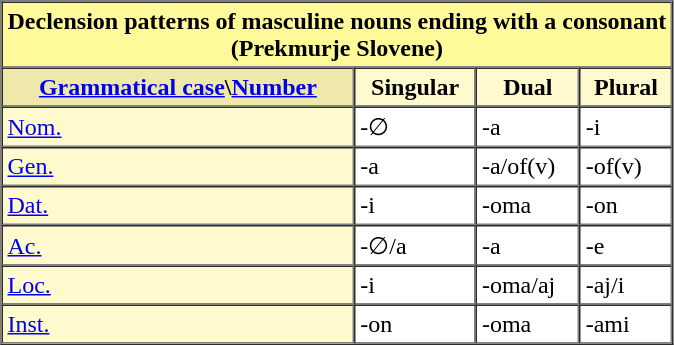<table border="1" cellpadding="3" cellspacing="0">
<tr>
<td style="background:#fffa99" colspan=4 align="center"><strong>Declension patterns of masculine nouns ending with a consonant<br>(Prekmurje Slovene)</strong></td>
</tr>
<tr style="background:#fffacd">
<th style="background:#eee8aa"><a href='#'>Grammatical case</a>\<a href='#'>Number</a></th>
<th>Singular</th>
<th>Dual</th>
<th>Plural</th>
</tr>
<tr>
<td style="background:#fffacd"><a href='#'>Nom.</a></td>
<td>-∅</td>
<td>-a</td>
<td>-i</td>
</tr>
<tr>
<td style="background:#fffacd"><a href='#'>Gen.</a></td>
<td>-a</td>
<td>-a/of(v)</td>
<td>-of(v)</td>
</tr>
<tr>
<td style="background:#fffacd"><a href='#'>Dat.</a></td>
<td>-i</td>
<td>-oma</td>
<td>-on</td>
</tr>
<tr>
<td style="background:#fffacd"><a href='#'>Ac.</a></td>
<td>-∅/a</td>
<td>-a</td>
<td>-e</td>
</tr>
<tr>
<td style="background:#fffacd"><a href='#'>Loc.</a></td>
<td>-i</td>
<td>-oma/aj</td>
<td>-aj/i</td>
</tr>
<tr>
<td style="background:#fffacd"><a href='#'>Inst.</a></td>
<td>-on</td>
<td>-oma</td>
<td>-ami</td>
</tr>
</table>
